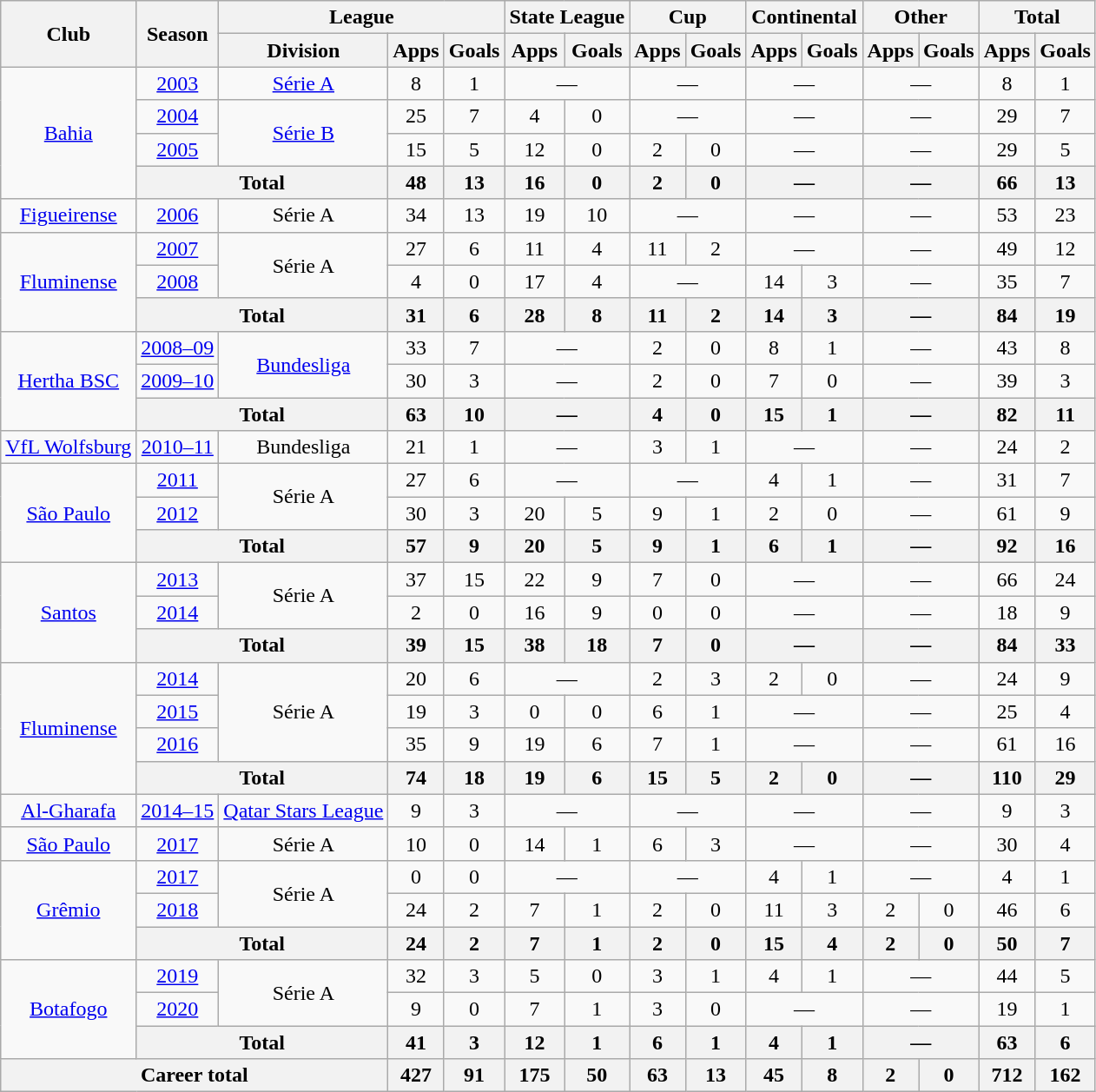<table class="wikitable" style="text-align:center">
<tr>
<th rowspan="2">Club</th>
<th rowspan="2">Season</th>
<th colspan="3">League</th>
<th colspan="2">State League</th>
<th colspan="2">Cup</th>
<th colspan="2">Continental</th>
<th colspan="2">Other</th>
<th colspan="2">Total</th>
</tr>
<tr>
<th>Division</th>
<th>Apps</th>
<th>Goals</th>
<th>Apps</th>
<th>Goals</th>
<th>Apps</th>
<th>Goals</th>
<th>Apps</th>
<th>Goals</th>
<th>Apps</th>
<th>Goals</th>
<th>Apps</th>
<th>Goals</th>
</tr>
<tr>
<td rowspan="4"><a href='#'>Bahia</a></td>
<td><a href='#'>2003</a></td>
<td><a href='#'>Série A</a></td>
<td>8</td>
<td>1</td>
<td colspan="2">—</td>
<td colspan="2">—</td>
<td colspan="2">—</td>
<td colspan="2">—</td>
<td>8</td>
<td>1</td>
</tr>
<tr>
<td><a href='#'>2004</a></td>
<td rowspan="2"><a href='#'>Série B</a></td>
<td>25</td>
<td>7</td>
<td>4</td>
<td>0</td>
<td colspan="2">—</td>
<td colspan="2">—</td>
<td colspan="2">—</td>
<td>29</td>
<td>7</td>
</tr>
<tr>
<td><a href='#'>2005</a></td>
<td>15</td>
<td>5</td>
<td>12</td>
<td>0</td>
<td>2</td>
<td>0</td>
<td colspan="2">—</td>
<td colspan="2">—</td>
<td>29</td>
<td>5</td>
</tr>
<tr>
<th colspan="2">Total</th>
<th>48</th>
<th>13</th>
<th>16</th>
<th>0</th>
<th>2</th>
<th>0</th>
<th colspan="2">—</th>
<th colspan="2">—</th>
<th>66</th>
<th>13</th>
</tr>
<tr>
<td><a href='#'>Figueirense</a></td>
<td><a href='#'>2006</a></td>
<td>Série A</td>
<td>34</td>
<td>13</td>
<td>19</td>
<td>10</td>
<td colspan="2">—</td>
<td colspan="2">—</td>
<td colspan="2">—</td>
<td>53</td>
<td>23</td>
</tr>
<tr>
<td rowspan="3"><a href='#'>Fluminense</a></td>
<td><a href='#'>2007</a></td>
<td rowspan="2">Série A</td>
<td>27</td>
<td>6</td>
<td>11</td>
<td>4</td>
<td>11</td>
<td>2</td>
<td colspan="2">—</td>
<td colspan="2">—</td>
<td>49</td>
<td>12</td>
</tr>
<tr>
<td><a href='#'>2008</a></td>
<td>4</td>
<td>0</td>
<td>17</td>
<td>4</td>
<td colspan="2">—</td>
<td>14</td>
<td>3</td>
<td colspan="2">—</td>
<td>35</td>
<td>7</td>
</tr>
<tr>
<th colspan="2">Total</th>
<th>31</th>
<th>6</th>
<th>28</th>
<th>8</th>
<th>11</th>
<th>2</th>
<th>14</th>
<th>3</th>
<th colspan="2">—</th>
<th>84</th>
<th>19</th>
</tr>
<tr>
<td rowspan="3"><a href='#'>Hertha BSC</a></td>
<td><a href='#'>2008–09</a></td>
<td rowspan="2"><a href='#'>Bundesliga</a></td>
<td>33</td>
<td>7</td>
<td colspan="2">—</td>
<td>2</td>
<td>0</td>
<td>8</td>
<td>1</td>
<td colspan="2">—</td>
<td>43</td>
<td>8</td>
</tr>
<tr>
<td><a href='#'>2009–10</a></td>
<td>30</td>
<td>3</td>
<td colspan="2">—</td>
<td>2</td>
<td>0</td>
<td>7</td>
<td>0</td>
<td colspan="2">—</td>
<td>39</td>
<td>3</td>
</tr>
<tr>
<th colspan="2">Total</th>
<th>63</th>
<th>10</th>
<th colspan="2">—</th>
<th>4</th>
<th>0</th>
<th>15</th>
<th>1</th>
<th colspan="2">—</th>
<th>82</th>
<th>11</th>
</tr>
<tr>
<td><a href='#'>VfL Wolfsburg</a></td>
<td><a href='#'>2010–11</a></td>
<td>Bundesliga</td>
<td>21</td>
<td>1</td>
<td colspan="2">—</td>
<td>3</td>
<td>1</td>
<td colspan="2">—</td>
<td colspan="2">—</td>
<td>24</td>
<td>2</td>
</tr>
<tr>
<td rowspan="3"><a href='#'>São Paulo</a></td>
<td><a href='#'>2011</a></td>
<td rowspan="2">Série A</td>
<td>27</td>
<td>6</td>
<td colspan="2">—</td>
<td colspan="2">—</td>
<td>4</td>
<td>1</td>
<td colspan="2">—</td>
<td>31</td>
<td>7</td>
</tr>
<tr>
<td><a href='#'>2012</a></td>
<td>30</td>
<td>3</td>
<td>20</td>
<td>5</td>
<td>9</td>
<td>1</td>
<td>2</td>
<td>0</td>
<td colspan="2">—</td>
<td>61</td>
<td>9</td>
</tr>
<tr>
<th colspan="2">Total</th>
<th>57</th>
<th>9</th>
<th>20</th>
<th>5</th>
<th>9</th>
<th>1</th>
<th>6</th>
<th>1</th>
<th colspan="2">—</th>
<th>92</th>
<th>16</th>
</tr>
<tr>
<td rowspan="3"><a href='#'>Santos</a></td>
<td><a href='#'>2013</a></td>
<td rowspan="2">Série A</td>
<td>37</td>
<td>15</td>
<td>22</td>
<td>9</td>
<td>7</td>
<td>0</td>
<td colspan="2">—</td>
<td colspan="2">—</td>
<td>66</td>
<td>24</td>
</tr>
<tr>
<td><a href='#'>2014</a></td>
<td>2</td>
<td>0</td>
<td>16</td>
<td>9</td>
<td>0</td>
<td>0</td>
<td colspan="2">—</td>
<td colspan="2">—</td>
<td>18</td>
<td>9</td>
</tr>
<tr>
<th colspan="2">Total</th>
<th>39</th>
<th>15</th>
<th>38</th>
<th>18</th>
<th>7</th>
<th>0</th>
<th colspan="2">—</th>
<th colspan="2">—</th>
<th>84</th>
<th>33</th>
</tr>
<tr>
<td rowspan="4"><a href='#'>Fluminense</a></td>
<td><a href='#'>2014</a></td>
<td rowspan="3">Série A</td>
<td>20</td>
<td>6</td>
<td colspan="2">—</td>
<td>2</td>
<td>3</td>
<td>2</td>
<td>0</td>
<td colspan="2">—</td>
<td>24</td>
<td>9</td>
</tr>
<tr>
<td><a href='#'>2015</a></td>
<td>19</td>
<td>3</td>
<td>0</td>
<td>0</td>
<td>6</td>
<td>1</td>
<td colspan="2">—</td>
<td colspan="2">—</td>
<td>25</td>
<td>4</td>
</tr>
<tr>
<td><a href='#'>2016</a></td>
<td>35</td>
<td>9</td>
<td>19</td>
<td>6</td>
<td>7</td>
<td>1</td>
<td colspan="2">—</td>
<td colspan="2">—</td>
<td>61</td>
<td>16</td>
</tr>
<tr>
<th colspan="2">Total</th>
<th>74</th>
<th>18</th>
<th>19</th>
<th>6</th>
<th>15</th>
<th>5</th>
<th>2</th>
<th>0</th>
<th colspan="2">—</th>
<th>110</th>
<th>29</th>
</tr>
<tr>
<td><a href='#'>Al-Gharafa</a></td>
<td><a href='#'>2014–15</a></td>
<td><a href='#'>Qatar Stars League</a></td>
<td>9</td>
<td>3</td>
<td colspan="2">—</td>
<td colspan="2">—</td>
<td colspan="2">—</td>
<td colspan="2">—</td>
<td>9</td>
<td>3</td>
</tr>
<tr>
<td><a href='#'>São Paulo</a></td>
<td><a href='#'>2017</a></td>
<td>Série A</td>
<td>10</td>
<td>0</td>
<td>14</td>
<td>1</td>
<td>6</td>
<td>3</td>
<td colspan="2">—</td>
<td colspan="2">—</td>
<td>30</td>
<td>4</td>
</tr>
<tr>
<td rowspan="3"><a href='#'>Grêmio</a></td>
<td><a href='#'>2017</a></td>
<td rowspan="2">Série A</td>
<td>0</td>
<td>0</td>
<td colspan="2">—</td>
<td colspan="2">—</td>
<td>4</td>
<td>1</td>
<td colspan="2">—</td>
<td>4</td>
<td>1</td>
</tr>
<tr>
<td><a href='#'>2018</a></td>
<td>24</td>
<td>2</td>
<td>7</td>
<td>1</td>
<td>2</td>
<td>0</td>
<td>11</td>
<td>3</td>
<td>2</td>
<td>0</td>
<td>46</td>
<td>6</td>
</tr>
<tr>
<th colspan="2">Total</th>
<th>24</th>
<th>2</th>
<th>7</th>
<th>1</th>
<th>2</th>
<th>0</th>
<th>15</th>
<th>4</th>
<th>2</th>
<th>0</th>
<th>50</th>
<th>7</th>
</tr>
<tr>
<td rowspan="3"><a href='#'>Botafogo</a></td>
<td><a href='#'>2019</a></td>
<td rowspan="2">Série A</td>
<td>32</td>
<td>3</td>
<td>5</td>
<td>0</td>
<td>3</td>
<td>1</td>
<td>4</td>
<td>1</td>
<td colspan="2">—</td>
<td>44</td>
<td>5</td>
</tr>
<tr>
<td><a href='#'>2020</a></td>
<td>9</td>
<td>0</td>
<td>7</td>
<td>1</td>
<td>3</td>
<td>0</td>
<td colspan="2">—</td>
<td colspan="2">—</td>
<td>19</td>
<td>1</td>
</tr>
<tr>
<th colspan="2">Total</th>
<th>41</th>
<th>3</th>
<th>12</th>
<th>1</th>
<th>6</th>
<th>1</th>
<th>4</th>
<th>1</th>
<th colspan="2">—</th>
<th>63</th>
<th>6</th>
</tr>
<tr>
<th colspan="3">Career total</th>
<th>427</th>
<th>91</th>
<th>175</th>
<th>50</th>
<th>63</th>
<th>13</th>
<th>45</th>
<th>8</th>
<th>2</th>
<th>0</th>
<th>712</th>
<th>162</th>
</tr>
</table>
